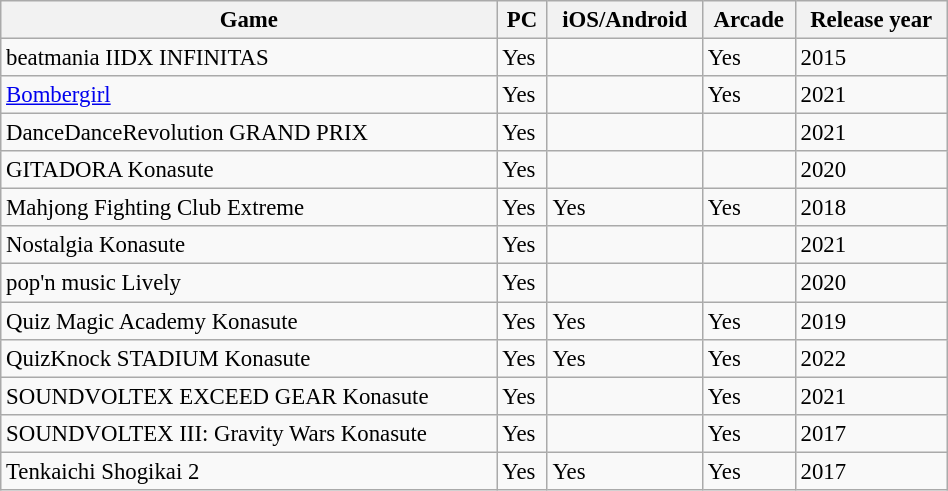<table class="wikitable plainrowheaders sortable" style="width:50%; font-size:95%;" id="softwarelist">
<tr>
<th rowspan="1">Game</th>
<th colspan="1">PC</th>
<th rowspan="1">iOS/Android</th>
<th rowspan="1">Arcade</th>
<th rowspan="1">Release year</th>
</tr>
<tr>
<td>beatmania IIDX INFINITAS</td>
<td>Yes</td>
<td></td>
<td>Yes</td>
<td>2015</td>
</tr>
<tr>
<td><a href='#'>Bombergirl</a></td>
<td>Yes</td>
<td></td>
<td>Yes</td>
<td>2021</td>
</tr>
<tr>
<td>DanceDanceRevolution GRAND PRIX</td>
<td>Yes</td>
<td></td>
<td></td>
<td>2021</td>
</tr>
<tr>
<td>GITADORA Konasute</td>
<td>Yes</td>
<td></td>
<td></td>
<td>2020</td>
</tr>
<tr>
<td>Mahjong Fighting Club Extreme</td>
<td>Yes</td>
<td>Yes</td>
<td>Yes</td>
<td>2018</td>
</tr>
<tr>
<td>Nostalgia Konasute</td>
<td>Yes</td>
<td></td>
<td></td>
<td>2021</td>
</tr>
<tr>
<td>pop'n music Lively</td>
<td>Yes</td>
<td></td>
<td></td>
<td>2020</td>
</tr>
<tr>
<td>Quiz Magic Academy Konasute</td>
<td>Yes</td>
<td>Yes</td>
<td>Yes</td>
<td>2019</td>
</tr>
<tr>
<td>QuizKnock STADIUM Konasute</td>
<td>Yes</td>
<td>Yes</td>
<td>Yes</td>
<td>2022</td>
</tr>
<tr>
<td>SOUNDVOLTEX EXCEED GEAR Konasute</td>
<td>Yes</td>
<td></td>
<td>Yes</td>
<td>2021</td>
</tr>
<tr>
<td>SOUNDVOLTEX III: Gravity Wars Konasute</td>
<td>Yes</td>
<td></td>
<td>Yes</td>
<td>2017</td>
</tr>
<tr>
<td>Tenkaichi Shogikai 2</td>
<td>Yes</td>
<td>Yes</td>
<td>Yes</td>
<td>2017</td>
</tr>
</table>
